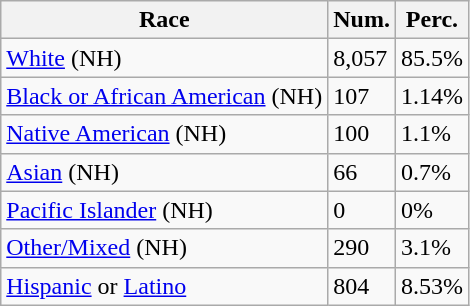<table class="wikitable">
<tr>
<th>Race</th>
<th>Num.</th>
<th>Perc.</th>
</tr>
<tr>
<td><a href='#'>White</a> (NH)</td>
<td>8,057</td>
<td>85.5%</td>
</tr>
<tr>
<td><a href='#'>Black or African American</a> (NH)</td>
<td>107</td>
<td>1.14%</td>
</tr>
<tr>
<td><a href='#'>Native American</a> (NH)</td>
<td>100</td>
<td>1.1%</td>
</tr>
<tr>
<td><a href='#'>Asian</a> (NH)</td>
<td>66</td>
<td>0.7%</td>
</tr>
<tr>
<td><a href='#'>Pacific Islander</a> (NH)</td>
<td>0</td>
<td>0%</td>
</tr>
<tr>
<td><a href='#'>Other/Mixed</a> (NH)</td>
<td>290</td>
<td>3.1%</td>
</tr>
<tr>
<td><a href='#'>Hispanic</a> or <a href='#'>Latino</a></td>
<td>804</td>
<td>8.53%</td>
</tr>
</table>
